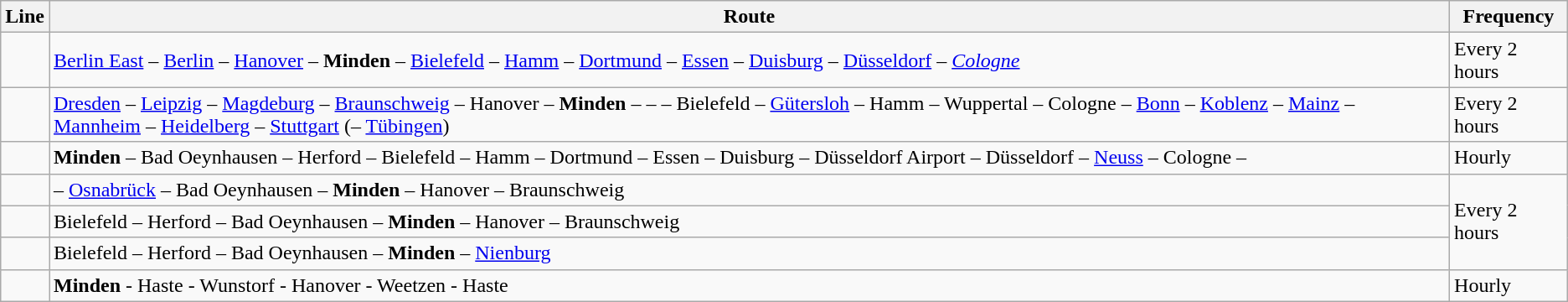<table class="wikitable">
<tr>
<th>Line</th>
<th>Route</th>
<th>Frequency</th>
</tr>
<tr>
<td></td>
<td><a href='#'>Berlin East</a> – <a href='#'>Berlin</a> – <a href='#'>Hanover</a> – <strong>Minden</strong> – <a href='#'>Bielefeld</a> – <a href='#'>Hamm</a> –  <a href='#'>Dortmund</a> – <a href='#'>Essen</a> – <a href='#'>Duisburg</a> – <a href='#'>Düsseldorf</a> <em>– <a href='#'>Cologne</a></em></td>
<td>Every 2 hours</td>
</tr>
<tr>
<td></td>
<td><a href='#'>Dresden</a> – <a href='#'>Leipzig</a> – <a href='#'>Magdeburg</a> – <a href='#'>Braunschweig</a> – Hanover – <strong>Minden</strong> –  –  – Bielefeld – <a href='#'>Gütersloh</a> – Hamm – Wuppertal – Cologne – <a href='#'>Bonn</a> – <a href='#'>Koblenz</a> – <a href='#'>Mainz</a> – <a href='#'>Mannheim</a> – <a href='#'>Heidelberg</a> – <a href='#'>Stuttgart</a> (– <a href='#'>Tübingen</a>)</td>
<td>Every 2 hours</td>
</tr>
<tr>
<td></td>
<td><strong>Minden</strong> – Bad Oeynhausen – Herford – Bielefeld – Hamm – Dortmund – Essen – Duisburg – Düsseldorf Airport – Düsseldorf – <a href='#'>Neuss</a> – Cologne – </td>
<td>Hourly</td>
</tr>
<tr>
<td></td>
<td> – <a href='#'>Osnabrück</a> – Bad Oeynhausen – <strong>Minden</strong> – Hanover – Braunschweig</td>
<td rowspan="3">Every 2 hours</td>
</tr>
<tr>
<td></td>
<td>Bielefeld – Herford – Bad Oeynhausen – <strong>Minden</strong> – Hanover – Braunschweig</td>
</tr>
<tr>
<td></td>
<td>Bielefeld – Herford – Bad Oeynhausen – <strong>Minden</strong> – <a href='#'>Nienburg</a></td>
</tr>
<tr>
<td></td>
<td><strong>Minden</strong> - Haste - Wunstorf - Hanover - Weetzen - Haste</td>
<td>Hourly</td>
</tr>
</table>
